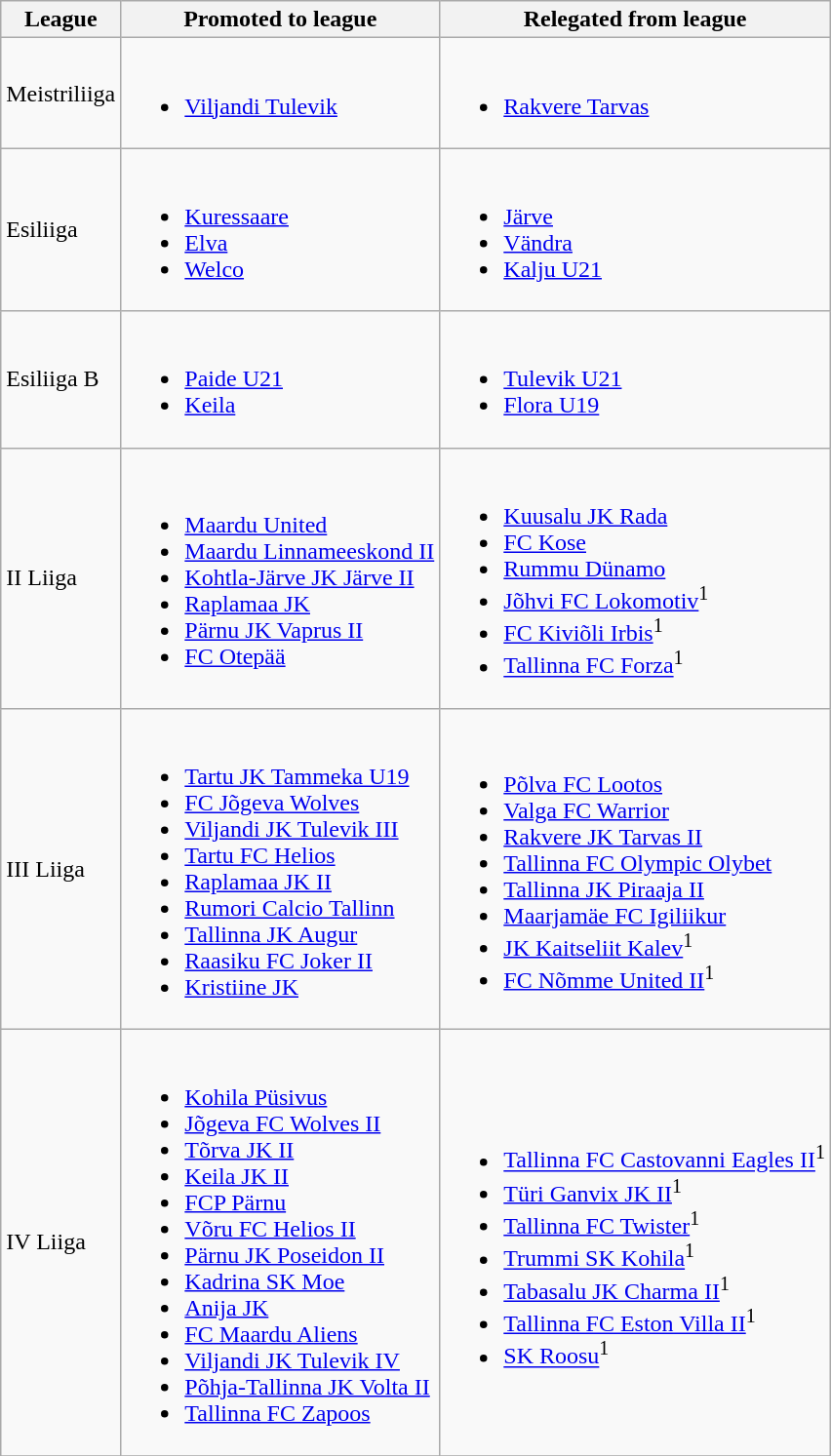<table class="wikitable">
<tr>
<th>League</th>
<th>Promoted to league</th>
<th>Relegated from league</th>
</tr>
<tr>
<td>Meistriliiga</td>
<td><br><ul><li><a href='#'>Viljandi Tulevik</a></li></ul></td>
<td><br><ul><li><a href='#'>Rakvere Tarvas</a></li></ul></td>
</tr>
<tr>
<td>Esiliiga</td>
<td><br><ul><li><a href='#'>Kuressaare</a></li><li><a href='#'>Elva</a></li><li><a href='#'>Welco</a></li></ul></td>
<td><br><ul><li><a href='#'>Järve</a></li><li><a href='#'>Vändra</a></li><li><a href='#'>Kalju U21</a></li></ul></td>
</tr>
<tr>
<td>Esiliiga B</td>
<td><br><ul><li><a href='#'>Paide U21</a></li><li><a href='#'>Keila</a></li></ul></td>
<td><br><ul><li><a href='#'>Tulevik U21</a></li><li><a href='#'>Flora U19</a></li></ul></td>
</tr>
<tr>
<td>II Liiga</td>
<td><br><ul><li><a href='#'>Maardu United</a></li><li><a href='#'>Maardu Linnameeskond II</a></li><li><a href='#'>Kohtla-Järve JK Järve II</a></li><li><a href='#'>Raplamaa JK</a></li><li><a href='#'>Pärnu JK Vaprus II</a></li><li><a href='#'>FC Otepää</a></li></ul></td>
<td><br><ul><li><a href='#'>Kuusalu JK Rada</a></li><li><a href='#'>FC Kose</a></li><li><a href='#'>Rummu Dünamo</a></li><li><a href='#'>Jõhvi FC Lokomotiv</a><sup>1</sup></li><li><a href='#'>FC Kiviõli Irbis</a><sup>1</sup></li><li><a href='#'>Tallinna FC Forza</a><sup>1</sup></li></ul></td>
</tr>
<tr>
<td>III Liiga</td>
<td><br><ul><li><a href='#'>Tartu JK Tammeka U19</a></li><li><a href='#'>FC Jõgeva Wolves</a></li><li><a href='#'>Viljandi JK Tulevik III</a></li><li><a href='#'>Tartu FC Helios</a></li><li><a href='#'>Raplamaa JK II</a></li><li><a href='#'>Rumori Calcio Tallinn</a></li><li><a href='#'>Tallinna JK Augur</a></li><li><a href='#'>Raasiku FC Joker II</a></li><li><a href='#'>Kristiine JK</a></li></ul></td>
<td><br><ul><li><a href='#'>Põlva FC Lootos</a></li><li><a href='#'>Valga FC Warrior</a></li><li><a href='#'>Rakvere JK Tarvas II</a></li><li><a href='#'>Tallinna FC Olympic Olybet</a></li><li><a href='#'>Tallinna JK Piraaja II</a></li><li><a href='#'>Maarjamäe FC Igiliikur</a></li><li><a href='#'>JK Kaitseliit Kalev</a><sup>1</sup></li><li><a href='#'>FC Nõmme United II</a><sup>1</sup></li></ul></td>
</tr>
<tr>
<td>IV Liiga</td>
<td><br><ul><li><a href='#'>Kohila Püsivus</a></li><li><a href='#'>Jõgeva FC Wolves II</a></li><li><a href='#'>Tõrva JK II</a></li><li><a href='#'>Keila JK II</a></li><li><a href='#'>FCP Pärnu</a></li><li><a href='#'>Võru FC Helios II</a></li><li><a href='#'>Pärnu JK Poseidon II</a></li><li><a href='#'>Kadrina SK Moe</a></li><li><a href='#'>Anija JK</a></li><li><a href='#'>FC Maardu Aliens</a></li><li><a href='#'>Viljandi JK Tulevik IV</a></li><li><a href='#'>Põhja-Tallinna JK Volta II</a></li><li><a href='#'>Tallinna FC Zapoos</a></li></ul></td>
<td><br><ul><li><a href='#'>Tallinna FC Castovanni Eagles II</a><sup>1</sup></li><li><a href='#'>Türi Ganvix JK II</a><sup>1</sup></li><li><a href='#'>Tallinna FC Twister</a><sup>1</sup></li><li><a href='#'>Trummi SK Kohila</a><sup>1</sup></li><li><a href='#'>Tabasalu JK Charma II</a><sup>1</sup></li><li><a href='#'>Tallinna FC Eston Villa II</a><sup>1</sup></li><li><a href='#'>SK Roosu</a><sup>1</sup></li></ul></td>
</tr>
<tr>
</tr>
</table>
